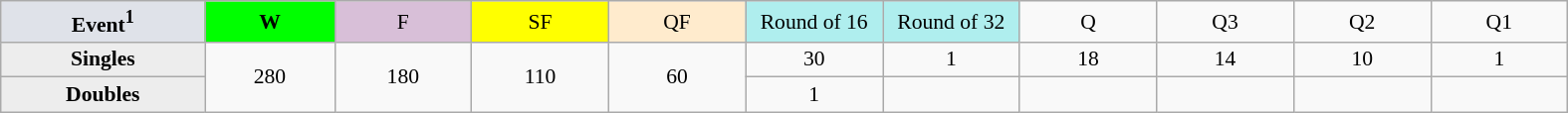<table class=wikitable style=font-size:90%;text-align:center>
<tr>
<td style="width:130px; background:#dfe2e9;"><strong>Event<sup>1</sup></strong></td>
<td style="width:80px; background:lime;"><strong>W</strong></td>
<td style="width:85px; background:thistle;">F</td>
<td style="width:85px; background:#ff0;">SF</td>
<td style="width:85px; background:#ffebcd;">QF</td>
<td style="width:85px; background:#afeeee;">Round of 16</td>
<td style="width:85px; background:#afeeee;">Round of 32</td>
<td width=85>Q</td>
<td width=85>Q3</td>
<td width=85>Q2</td>
<td width=85>Q1</td>
</tr>
<tr>
<th style="background:#ededed;">Singles</th>
<td rowspan=2>280</td>
<td rowspan=2>180</td>
<td rowspan=2>110</td>
<td rowspan=2>60</td>
<td>30</td>
<td>1</td>
<td>18</td>
<td>14</td>
<td>10</td>
<td>1</td>
</tr>
<tr>
<th style="background:#ededed;">Doubles</th>
<td>1</td>
<td></td>
<td></td>
<td></td>
<td></td>
<td></td>
</tr>
</table>
